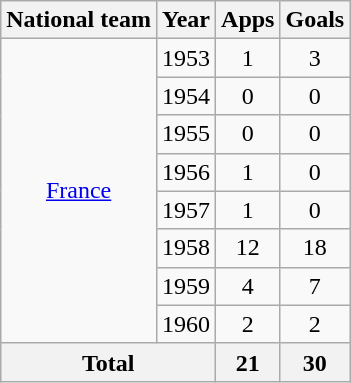<table class="wikitable" style="text-align: center;">
<tr>
<th>National team</th>
<th>Year</th>
<th>Apps</th>
<th>Goals</th>
</tr>
<tr>
<td rowspan="8"><a href='#'>France</a></td>
<td>1953</td>
<td>1</td>
<td>3</td>
</tr>
<tr>
<td>1954</td>
<td>0</td>
<td>0</td>
</tr>
<tr>
<td>1955</td>
<td>0</td>
<td>0</td>
</tr>
<tr>
<td>1956</td>
<td>1</td>
<td>0</td>
</tr>
<tr>
<td>1957</td>
<td>1</td>
<td>0</td>
</tr>
<tr>
<td>1958</td>
<td>12</td>
<td>18</td>
</tr>
<tr>
<td>1959</td>
<td>4</td>
<td>7</td>
</tr>
<tr>
<td>1960</td>
<td>2</td>
<td>2</td>
</tr>
<tr>
<th colspan="2">Total</th>
<th>21</th>
<th>30</th>
</tr>
</table>
